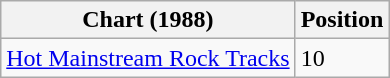<table class="wikitable" border="1">
<tr>
<th>Chart (1988)</th>
<th>Position</th>
</tr>
<tr>
<td><a href='#'>Hot Mainstream Rock Tracks</a></td>
<td>10</td>
</tr>
</table>
